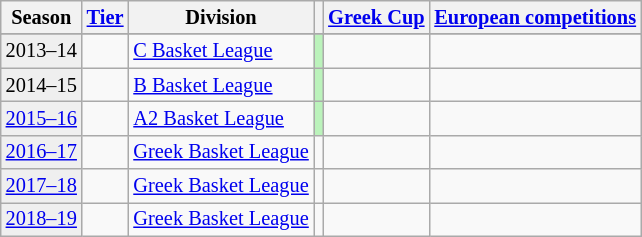<table class="wikitable" style="font-size:85%; text-align:center">
<tr>
<th>Season</th>
<th><a href='#'>Tier</a></th>
<th>Division</th>
<th></th>
<th><a href='#'>Greek Cup</a></th>
<th colspan=2><a href='#'>European competitions</a></th>
</tr>
<tr>
</tr>
<tr>
<td bgcolor=#efefef>2013–14</td>
<td></td>
<td align=left><a href='#'>C Basket League</a></td>
<td bgcolor=#BBF3BB></td>
<td></td>
<td colspan=2></td>
</tr>
<tr>
<td bgcolor=#efefef>2014–15</td>
<td></td>
<td align=left><a href='#'>B Basket League</a></td>
<td bgcolor=#BBF3BB></td>
<td></td>
<td colspan=2></td>
</tr>
<tr>
<td bgcolor=#efefef><a href='#'>2015–16</a></td>
<td></td>
<td align=left><a href='#'>A2 Basket League</a></td>
<td bgcolor=#BBF3BB></td>
<td></td>
<td colspan=2></td>
</tr>
<tr>
<td bgcolor=#efefef><a href='#'>2016–17</a></td>
<td></td>
<td align=left><a href='#'>Greek Basket League</a></td>
<td bgcolor=></td>
<td></td>
<td colspan=2></td>
</tr>
<tr>
<td bgcolor=#efefef><a href='#'>2017–18</a></td>
<td></td>
<td align=left><a href='#'>Greek Basket League</a></td>
<td bgcolor=></td>
<td></td>
<td colspan=2></td>
</tr>
<tr>
<td bgcolor=#efefef><a href='#'>2018–19</a></td>
<td></td>
<td align=left><a href='#'>Greek Basket League</a></td>
<td bgcolor=></td>
<td></td>
<td colspan=2></td>
</tr>
</table>
